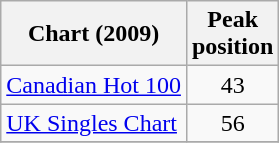<table class="wikitable">
<tr>
<th>Chart (2009)</th>
<th>Peak<br>position</th>
</tr>
<tr>
<td><a href='#'>Canadian Hot 100</a></td>
<td align="center">43</td>
</tr>
<tr>
<td><a href='#'>UK Singles Chart</a></td>
<td align="center">56</td>
</tr>
<tr>
</tr>
</table>
